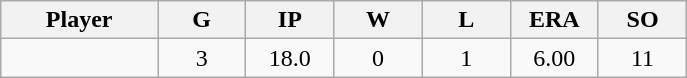<table class="wikitable sortable">
<tr>
<th bgcolor="#DDDDFF" width="16%">Player</th>
<th bgcolor="#DDDDFF" width="9%">G</th>
<th bgcolor="#DDDDFF" width="9%">IP</th>
<th bgcolor="#DDDDFF" width="9%">W</th>
<th bgcolor="#DDDDFF" width="9%">L</th>
<th bgcolor="#DDDDFF" width="9%">ERA</th>
<th bgcolor="#DDDDFF" width="9%">SO</th>
</tr>
<tr align="center">
<td></td>
<td>3</td>
<td>18.0</td>
<td>0</td>
<td>1</td>
<td>6.00</td>
<td>11</td>
</tr>
</table>
